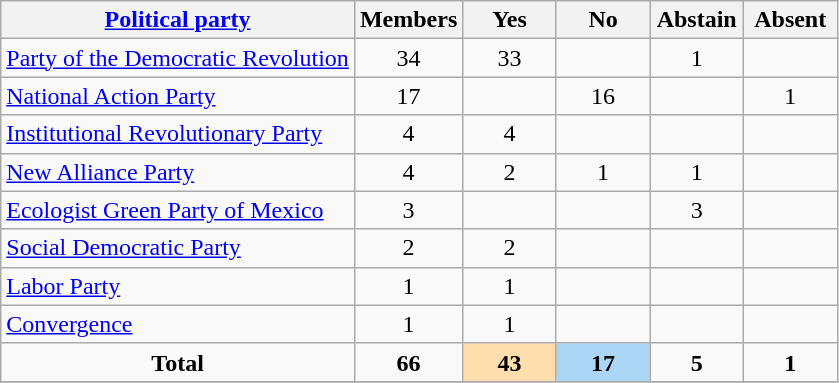<table class="wikitable">
<tr>
<th><a href='#'>Political party</a></th>
<th width="55pt">Members</th>
<th width="55pt">Yes</th>
<th width="55pt">No</th>
<th width="55pt">Abstain</th>
<th width="55pt">Absent</th>
</tr>
<tr>
<td align="left"> <a href='#'>Party of the Democratic Revolution</a></td>
<td align="center">34</td>
<td align="center">33</td>
<td align="center"></td>
<td align="center">1</td>
<td align="center"></td>
</tr>
<tr>
<td align="left"> <a href='#'>National Action Party</a></td>
<td align="center">17</td>
<td align="center"></td>
<td align="center">16</td>
<td align="center"></td>
<td align="center">1</td>
</tr>
<tr>
<td align="left"> <a href='#'>Institutional Revolutionary Party</a></td>
<td align="center">4</td>
<td align="center">4</td>
<td align="center"></td>
<td align="center"></td>
<td align="center"></td>
</tr>
<tr>
<td align="left"> <a href='#'>New Alliance Party</a></td>
<td align="center">4</td>
<td align="center">2</td>
<td align="center">1</td>
<td align="center">1</td>
<td align="center"></td>
</tr>
<tr>
<td align="left"> <a href='#'>Ecologist Green Party of Mexico</a></td>
<td align="center">3</td>
<td align="center"></td>
<td align="center"></td>
<td align="center">3</td>
<td align="center"></td>
</tr>
<tr>
<td align="left"> <a href='#'>Social Democratic Party</a></td>
<td align="center">2</td>
<td align="center">2</td>
<td align="center"></td>
<td align="center"></td>
<td align="center"></td>
</tr>
<tr>
<td align="left"> <a href='#'>Labor Party</a></td>
<td align="center">1</td>
<td align="center">1</td>
<td align="center"></td>
<td align="center"></td>
<td align="center"></td>
</tr>
<tr>
<td align="left"> <a href='#'>Convergence</a></td>
<td align="center">1</td>
<td align="center">1</td>
<td align="center"></td>
<td align="center"></td>
<td align="center"></td>
</tr>
<tr>
<td align="center"><strong>Total</strong></td>
<td align="center"><strong>66</strong></td>
<td align="center" bgcolor="#FFDEAD"><strong>43</strong></td>
<td align="center" bgcolor="#abd5f5"><strong>17</strong></td>
<td align="center"><strong>5</strong></td>
<td align="center"><strong>1</strong></td>
</tr>
<tr>
</tr>
</table>
